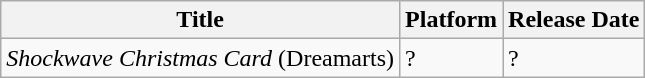<table class="wikitable sortable">
<tr>
<th>Title</th>
<th>Platform</th>
<th>Release Date</th>
</tr>
<tr>
<td><em>Shockwave Christmas Card</em> (Dreamarts)</td>
<td>?</td>
<td>?</td>
</tr>
</table>
